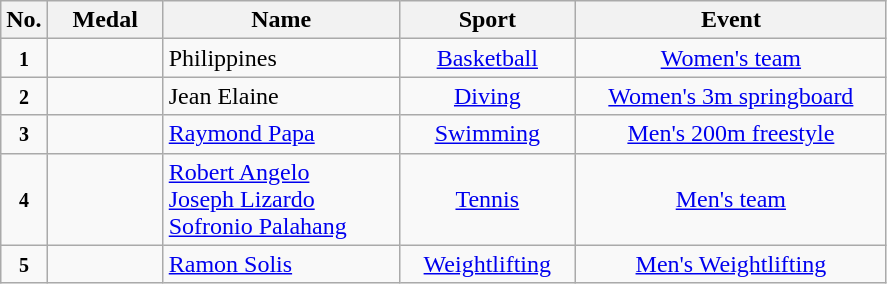<table class="wikitable" style="font-size:100%; text-align:center;">
<tr>
<th width="10">No.</th>
<th width="70">Medal</th>
<th width="150">Name</th>
<th width="110">Sport</th>
<th width="200">Event</th>
</tr>
<tr>
<td><small><strong>1</strong></small></td>
<td></td>
<td align=left>Philippines</td>
<td> <a href='#'>Basketball</a></td>
<td><a href='#'>Women's team</a></td>
</tr>
<tr>
<td><small><strong>2</strong></small></td>
<td></td>
<td align=left>Jean Elaine</td>
<td> <a href='#'>Diving</a></td>
<td><a href='#'>Women's 3m springboard</a></td>
</tr>
<tr>
<td><small><strong>3</strong></small></td>
<td></td>
<td align=left><a href='#'>Raymond Papa</a></td>
<td> <a href='#'>Swimming</a></td>
<td><a href='#'>Men's 200m freestyle</a></td>
</tr>
<tr>
<td><small><strong>4</strong></small></td>
<td></td>
<td align=left><a href='#'>Robert Angelo</a><br><a href='#'>Joseph Lizardo</a><br><a href='#'>Sofronio Palahang</a></td>
<td> <a href='#'>Tennis</a></td>
<td><a href='#'>Men's team</a></td>
</tr>
<tr>
<td><small><strong>5</strong></small></td>
<td></td>
<td align=left><a href='#'>Ramon Solis</a></td>
<td> <a href='#'>Weightlifting</a></td>
<td><a href='#'>Men's Weightlifting</a></td>
</tr>
</table>
